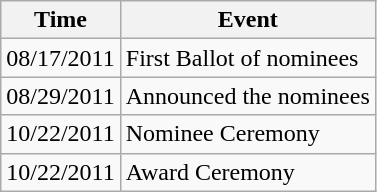<table class="wikitable">
<tr>
<th>Time</th>
<th>Event</th>
</tr>
<tr>
<td>08/17/2011</td>
<td>First Ballot of nominees</td>
</tr>
<tr>
<td>08/29/2011</td>
<td>Announced the nominees</td>
</tr>
<tr>
<td>10/22/2011</td>
<td>Nominee Ceremony</td>
</tr>
<tr>
<td>10/22/2011</td>
<td>Award Ceremony</td>
</tr>
</table>
